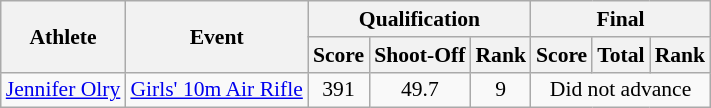<table class="wikitable" style="font-size:90%">
<tr>
<th rowspan="2">Athlete</th>
<th rowspan="2">Event</th>
<th colspan="3">Qualification</th>
<th colspan="3">Final</th>
</tr>
<tr>
<th>Score</th>
<th>Shoot-Off</th>
<th>Rank</th>
<th>Score</th>
<th>Total</th>
<th>Rank</th>
</tr>
<tr>
<td><a href='#'>Jennifer Olry</a></td>
<td><a href='#'>Girls' 10m Air Rifle</a></td>
<td align=center>391</td>
<td align=center>49.7</td>
<td align=center>9</td>
<td colspan=3 align=center>Did not advance</td>
</tr>
</table>
